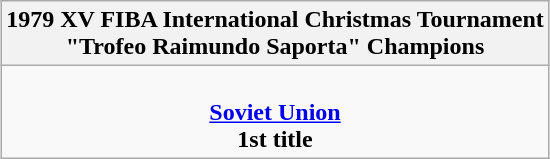<table class=wikitable style="text-align:center; margin:auto">
<tr>
<th>1979 XV FIBA International Christmas Tournament<br>"Trofeo Raimundo Saporta" Champions</th>
</tr>
<tr>
<td><br><strong><a href='#'>Soviet Union</a></strong><br><strong>1st title</strong></td>
</tr>
</table>
